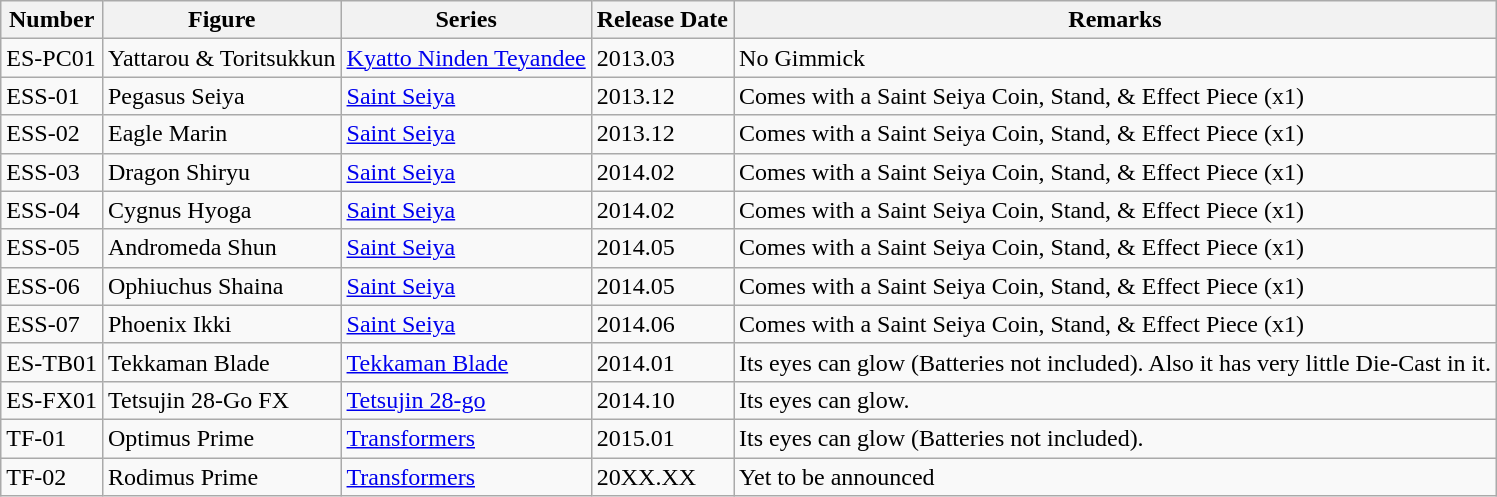<table class="wikitable sortable">
<tr>
<th>Number</th>
<th>Figure</th>
<th>Series</th>
<th>Release Date</th>
<th>Remarks</th>
</tr>
<tr>
<td>ES-PC01</td>
<td>Yattarou & Toritsukkun</td>
<td><a href='#'>Kyatto Ninden Teyandee</a></td>
<td>2013.03</td>
<td>No Gimmick</td>
</tr>
<tr>
<td>ESS-01</td>
<td>Pegasus Seiya</td>
<td><a href='#'>Saint Seiya</a></td>
<td>2013.12</td>
<td>Comes with a Saint Seiya Coin, Stand, & Effect Piece (x1)</td>
</tr>
<tr>
<td>ESS-02</td>
<td>Eagle Marin</td>
<td><a href='#'>Saint Seiya</a></td>
<td>2013.12</td>
<td>Comes with a Saint Seiya Coin, Stand, & Effect Piece (x1)</td>
</tr>
<tr>
<td>ESS-03</td>
<td>Dragon Shiryu</td>
<td><a href='#'>Saint Seiya</a></td>
<td>2014.02</td>
<td>Comes with a Saint Seiya Coin, Stand, & Effect Piece (x1)</td>
</tr>
<tr>
<td>ESS-04</td>
<td>Cygnus Hyoga</td>
<td><a href='#'>Saint Seiya</a></td>
<td>2014.02</td>
<td>Comes with a Saint Seiya Coin, Stand, & Effect Piece (x1)</td>
</tr>
<tr>
<td>ESS-05</td>
<td>Andromeda Shun</td>
<td><a href='#'>Saint Seiya</a></td>
<td>2014.05</td>
<td>Comes with a Saint Seiya Coin, Stand, & Effect Piece (x1)</td>
</tr>
<tr>
<td>ESS-06</td>
<td>Ophiuchus Shaina</td>
<td><a href='#'>Saint Seiya</a></td>
<td>2014.05</td>
<td>Comes with a Saint Seiya Coin, Stand, & Effect Piece (x1)</td>
</tr>
<tr>
<td>ESS-07</td>
<td>Phoenix Ikki</td>
<td><a href='#'>Saint Seiya</a></td>
<td>2014.06</td>
<td>Comes with a Saint Seiya Coin, Stand, & Effect Piece (x1)</td>
</tr>
<tr>
<td>ES-TB01</td>
<td>Tekkaman Blade</td>
<td><a href='#'>Tekkaman Blade</a></td>
<td>2014.01</td>
<td>Its eyes can glow (Batteries not included). Also it has very little Die-Cast in it.</td>
</tr>
<tr>
<td>ES-FX01</td>
<td>Tetsujin 28-Go FX</td>
<td><a href='#'>Tetsujin 28-go</a></td>
<td>2014.10</td>
<td>Its eyes can glow.</td>
</tr>
<tr>
<td>TF-01</td>
<td>Optimus Prime</td>
<td><a href='#'>Transformers</a></td>
<td>2015.01</td>
<td>Its eyes can glow (Batteries not included).</td>
</tr>
<tr>
<td>TF-02</td>
<td>Rodimus Prime</td>
<td><a href='#'>Transformers</a></td>
<td>20XX.XX</td>
<td>Yet to be announced</td>
</tr>
</table>
